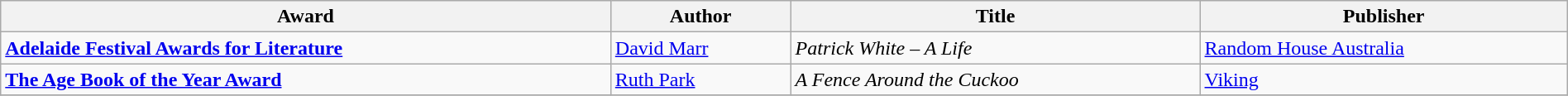<table class="wikitable" width=100%>
<tr>
<th>Award</th>
<th>Author</th>
<th>Title</th>
<th>Publisher</th>
</tr>
<tr>
<td><strong><a href='#'>Adelaide Festival Awards for Literature</a></strong></td>
<td><a href='#'>David Marr</a></td>
<td><em>Patrick White – A Life</em></td>
<td><a href='#'>Random House Australia</a></td>
</tr>
<tr>
<td><strong><a href='#'>The Age Book of the Year Award</a></strong></td>
<td><a href='#'>Ruth Park</a></td>
<td><em>A Fence Around the Cuckoo</em></td>
<td><a href='#'>Viking</a></td>
</tr>
<tr>
</tr>
</table>
